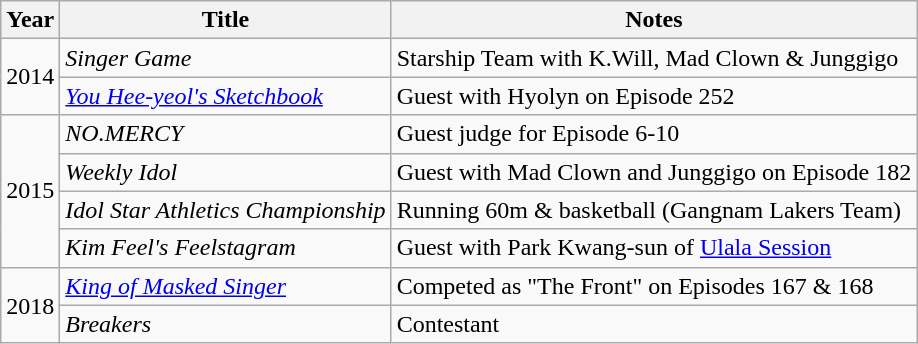<table class="wikitable">
<tr>
<th>Year</th>
<th>Title</th>
<th>Notes</th>
</tr>
<tr>
<td rowspan="2">2014</td>
<td><em>Singer Game</em></td>
<td>Starship Team with K.Will, Mad Clown & Junggigo</td>
</tr>
<tr>
<td><em><a href='#'>You Hee-yeol's Sketchbook</a></em></td>
<td>Guest with Hyolyn on Episode 252</td>
</tr>
<tr>
<td rowspan="4">2015</td>
<td><em>NO.MERCY</em></td>
<td>Guest judge for Episode 6-10</td>
</tr>
<tr>
<td><em>Weekly Idol</em></td>
<td>Guest with Mad Clown and Junggigo on Episode 182</td>
</tr>
<tr>
<td><em>Idol Star Athletics Championship</em></td>
<td>Running 60m & basketball (Gangnam Lakers Team)</td>
</tr>
<tr>
<td><em>Kim Feel's Feelstagram</em></td>
<td>Guest with Park Kwang-sun of <a href='#'>Ulala Session</a></td>
</tr>
<tr>
<td rowspan="2">2018</td>
<td><em><a href='#'>King of Masked Singer</a></em></td>
<td>Competed as "The Front" on Episodes 167 & 168</td>
</tr>
<tr>
<td><em>Breakers</em></td>
<td>Contestant</td>
</tr>
</table>
